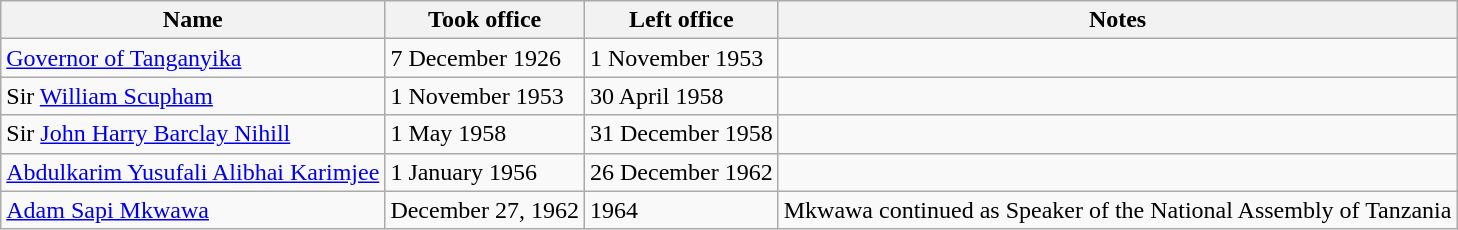<table class="wikitable">
<tr>
<th>Name</th>
<th>Took office</th>
<th>Left office</th>
<th>Notes</th>
</tr>
<tr>
<td><a href='#'>Governor of Tanganyika</a></td>
<td>7 December 1926</td>
<td>1 November 1953</td>
<td></td>
</tr>
<tr>
<td>Sir <a href='#'>William Scupham</a></td>
<td>1 November 1953</td>
<td>30 April 1958</td>
<td></td>
</tr>
<tr>
<td>Sir <a href='#'>John Harry Barclay Nihill</a></td>
<td>1 May 1958</td>
<td>31 December 1958</td>
<td></td>
</tr>
<tr>
<td><a href='#'>Abdulkarim Yusufali Alibhai Karimjee</a></td>
<td>1 January 1956</td>
<td>26 December 1962</td>
<td></td>
</tr>
<tr>
<td><a href='#'>Adam Sapi Mkwawa</a></td>
<td>December 27, 1962</td>
<td>1964</td>
<td>Mkwawa continued as Speaker of the National Assembly of Tanzania</td>
</tr>
</table>
